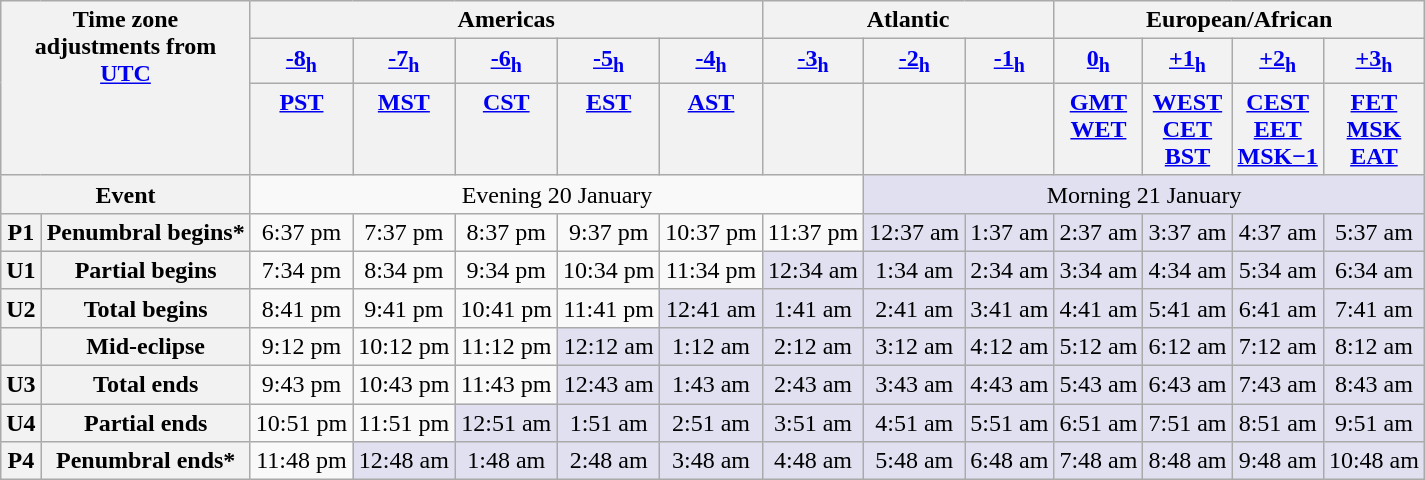<table class="wikitable">
<tr valign=top>
<th colspan=2 rowspan=3>Time zone<br>adjustments from<br><a href='#'>UTC</a></th>
<th colspan=5>Americas</th>
<th colspan=3>Atlantic</th>
<th colspan=4>European/African</th>
</tr>
<tr valign=top>
<th><a href='#'>-8<sub>h</sub></a></th>
<th><a href='#'>-7<sub>h</sub></a></th>
<th><a href='#'>-6<sub>h</sub></a></th>
<th><a href='#'>-5<sub>h</sub></a></th>
<th><a href='#'>-4<sub>h</sub></a></th>
<th><a href='#'>-3<sub>h</sub></a></th>
<th><a href='#'>-2<sub>h</sub></a></th>
<th><a href='#'>-1<sub>h</sub></a></th>
<th><a href='#'>0<sub>h</sub></a></th>
<th><a href='#'>+1<sub>h</sub></a></th>
<th><a href='#'>+2<sub>h</sub></a></th>
<th><a href='#'>+3<sub>h</sub></a></th>
</tr>
<tr valign=top>
<th><a href='#'>PST</a></th>
<th><a href='#'>MST</a></th>
<th><a href='#'>CST</a></th>
<th><a href='#'>EST</a></th>
<th><a href='#'>AST</a></th>
<th></th>
<th></th>
<th></th>
<th><a href='#'>GMT</a><br><a href='#'>WET</a></th>
<th><a href='#'>WEST</a><br><a href='#'>CET</a><br><a href='#'>BST</a></th>
<th><a href='#'>CEST</a><br><a href='#'>EET</a><br><a href='#'>MSK−1</a></th>
<th><a href='#'>FET</a><br><a href='#'>MSK</a><br><a href='#'>EAT</a></th>
</tr>
<tr align=center>
<th colspan=2>Event</th>
<td colspan=6>Evening 20 January</td>
<td colspan=6 BGCOLOR="#e0e0f0">Morning 21 January</td>
</tr>
<tr align=center>
<th>P1</th>
<th>Penumbral begins*</th>
<td>6:37 pm</td>
<td>7:37 pm</td>
<td>8:37 pm</td>
<td>9:37 pm</td>
<td>10:37 pm</td>
<td>11:37 pm</td>
<td BGCOLOR="#e0e0f0">12:37 am</td>
<td BGCOLOR="#e0e0f0">1:37 am</td>
<td BGCOLOR="#e0e0f0">2:37 am</td>
<td BGCOLOR="#e0e0f0">3:37 am</td>
<td BGCOLOR="#e0e0f0">4:37 am</td>
<td BGCOLOR="#e0e0f0">5:37 am</td>
</tr>
<tr align=center>
<th>U1</th>
<th>Partial begins</th>
<td>7:34 pm</td>
<td>8:34 pm</td>
<td>9:34 pm</td>
<td>10:34 pm</td>
<td>11:34 pm</td>
<td BGCOLOR="#e0e0f0">12:34 am</td>
<td BGCOLOR="#e0e0f0">1:34 am</td>
<td BGCOLOR="#e0e0f0">2:34 am</td>
<td BGCOLOR="#e0e0f0">3:34 am</td>
<td BGCOLOR="#e0e0f0">4:34 am</td>
<td BGCOLOR="#e0e0f0">5:34 am</td>
<td BGCOLOR="#e0e0f0">6:34 am</td>
</tr>
<tr align=center>
<th>U2</th>
<th>Total begins</th>
<td>8:41 pm</td>
<td>9:41 pm</td>
<td>10:41 pm</td>
<td>11:41 pm</td>
<td BGCOLOR="#e0e0f0">12:41 am</td>
<td BGCOLOR="#e0e0f0">1:41 am</td>
<td BGCOLOR="#e0e0f0">2:41 am</td>
<td BGCOLOR="#e0e0f0">3:41 am</td>
<td BGCOLOR="#e0e0f0">4:41 am</td>
<td BGCOLOR="#e0e0f0">5:41 am</td>
<td BGCOLOR="#e0e0f0">6:41 am</td>
<td BGCOLOR="#e0e0f0">7:41 am</td>
</tr>
<tr align=center>
<th></th>
<th>Mid-eclipse</th>
<td>9:12 pm</td>
<td>10:12 pm</td>
<td>11:12 pm</td>
<td BGCOLOR="#e0e0f0">12:12 am</td>
<td BGCOLOR="#e0e0f0">1:12 am</td>
<td BGCOLOR="#e0e0f0">2:12 am</td>
<td BGCOLOR="#e0e0f0">3:12 am</td>
<td BGCOLOR="#e0e0f0">4:12 am</td>
<td BGCOLOR="#e0e0f0">5:12 am</td>
<td BGCOLOR="#e0e0f0">6:12 am</td>
<td BGCOLOR="#e0e0f0">7:12 am</td>
<td BGCOLOR="#e0e0f0">8:12 am</td>
</tr>
<tr align=center>
<th>U3</th>
<th>Total ends</th>
<td>9:43 pm</td>
<td>10:43 pm</td>
<td>11:43 pm</td>
<td BGCOLOR="#e0e0f0">12:43 am</td>
<td BGCOLOR="#e0e0f0">1:43 am</td>
<td BGCOLOR="#e0e0f0">2:43 am</td>
<td BGCOLOR="#e0e0f0">3:43 am</td>
<td BGCOLOR="#e0e0f0">4:43 am</td>
<td BGCOLOR="#e0e0f0">5:43 am</td>
<td BGCOLOR="#e0e0f0">6:43 am</td>
<td BGCOLOR="#e0e0f0">7:43 am</td>
<td BGCOLOR="#e0e0f0">8:43 am</td>
</tr>
<tr align=center>
<th>U4</th>
<th>Partial ends</th>
<td>10:51 pm</td>
<td>11:51 pm</td>
<td BGCOLOR="#e0e0f0">12:51 am</td>
<td BGCOLOR="#e0e0f0">1:51 am</td>
<td BGCOLOR="#e0e0f0">2:51 am</td>
<td BGCOLOR="#e0e0f0">3:51 am</td>
<td BGCOLOR="#e0e0f0">4:51 am</td>
<td BGCOLOR="#e0e0f0">5:51 am</td>
<td BGCOLOR="#e0e0f0">6:51 am</td>
<td BGCOLOR="#e0e0f0">7:51 am</td>
<td BGCOLOR="#e0e0f0">8:51 am</td>
<td BGCOLOR="#e0e0f0">9:51 am</td>
</tr>
<tr align=center>
<th>P4</th>
<th>Penumbral ends*</th>
<td>11:48 pm</td>
<td BGCOLOR="#e0e0f0">12:48 am</td>
<td BGCOLOR="#e0e0f0">1:48 am</td>
<td BGCOLOR="#e0e0f0">2:48 am</td>
<td BGCOLOR="#e0e0f0">3:48 am</td>
<td BGCOLOR="#e0e0f0">4:48 am</td>
<td BGCOLOR="#e0e0f0">5:48 am</td>
<td BGCOLOR="#e0e0f0">6:48 am</td>
<td BGCOLOR="#e0e0f0">7:48 am</td>
<td BGCOLOR="#e0e0f0">8:48 am</td>
<td BGCOLOR="#e0e0f0">9:48 am</td>
<td BGCOLOR="#e0e0f0">10:48 am</td>
</tr>
</table>
